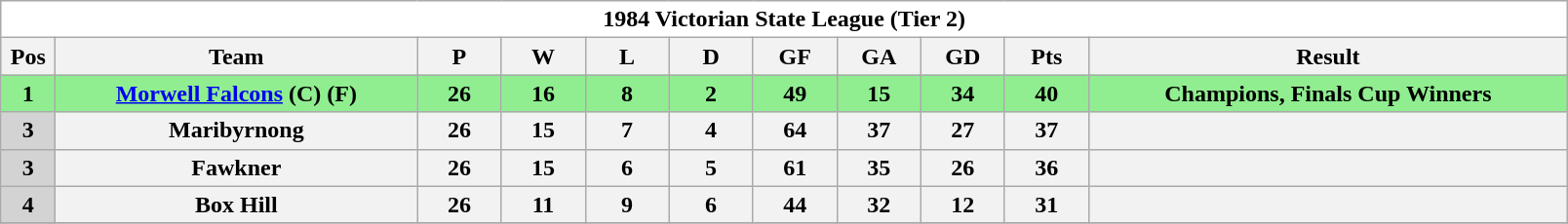<table class="wikitable">
<tr>
<th colspan=11 align="center" style="background:white">1984 Victorian State League (Tier 2)</th>
</tr>
<tr>
<th align="center" width="30">Pos</th>
<th align="center" width="240">Team</th>
<th align="center" width="50">P</th>
<th align="center" width="50">W</th>
<th align="center" width="50">L</th>
<th align="center" width="50">D</th>
<th align="center" width="50">GF</th>
<th align="center" width="50">GA</th>
<th align="center" width="50">GD</th>
<th align="center" width="50">Pts</th>
<th align="center" width="320">Result</th>
</tr>
<tr>
<th style=background:lightgreen align="left">1</th>
<th style="background:lightgreen" align="left"><a href='#'>Morwell Falcons</a> (C) (F)</th>
<th style=background:lightgreen align="left">26</th>
<th style=background:lightgreen align="left">16</th>
<th style=background:lightgreen align="left">8</th>
<th style=background:lightgreen align="left">2</th>
<th style=background:lightgreen align="left">49</th>
<th style=background:lightgreen align="left">15</th>
<th style=background:lightgreen align="left">34</th>
<th style=background:lightgreen align="left">40</th>
<th style=background:lightgreen align="left">Champions, Finals Cup Winners</th>
</tr>
<tr>
<th align="center" style="background:lightgrey">3</th>
<th>Maribyrnong</th>
<th>26</th>
<th>15</th>
<th>7</th>
<th>4</th>
<th>64</th>
<th>37</th>
<th>27</th>
<th>37</th>
<th></th>
</tr>
<tr>
<th align="center" style="background:lightgrey">3</th>
<th>Fawkner</th>
<th>26</th>
<th>15</th>
<th>6</th>
<th>5</th>
<th>61</th>
<th>35</th>
<th>26</th>
<th>36</th>
<th></th>
</tr>
<tr>
<th align="center" style="background:lightgrey">4</th>
<th>Box Hill</th>
<th>26</th>
<th>11</th>
<th>9</th>
<th>6</th>
<th>44</th>
<th>32</th>
<th>12</th>
<th>31</th>
<th></th>
</tr>
<tr>
</tr>
</table>
